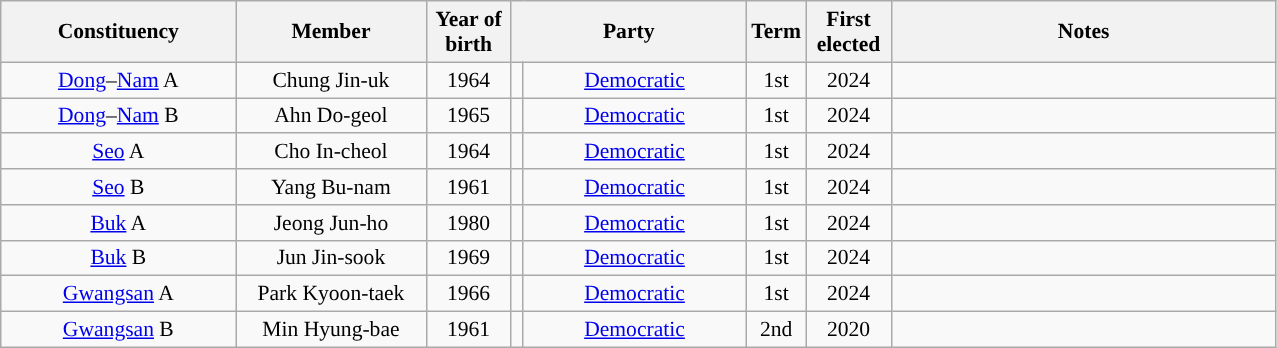<table class="wikitable sortable" style="font-size:90%; text-align:center">
<tr>
<th scope="col" style="width:150px;">Constituency</th>
<th scope="col" style="width:120px;">Member</th>
<th scope="col" style="width:50px;">Year of birth</th>
<th scope="col" style="width:150px;" colspan="2">Party</th>
<th scope="col" style="width:20px;">Term</th>
<th scope="col" style="width:50px;">First elected</th>
<th scope="col" style="width:250px;" class="unsortable">Notes</th>
</tr>
<tr>
<td><a href='#'>Dong</a>–<a href='#'>Nam</a> A</td>
<td>Chung Jin-uk</td>
<td>1964</td>
<td scope="row" width="1" style="background-color:"></td>
<td><a href='#'>Democratic</a></td>
<td>1st</td>
<td>2024</td>
<td></td>
</tr>
<tr>
<td><a href='#'>Dong</a>–<a href='#'>Nam</a> B</td>
<td>Ahn Do-geol</td>
<td>1965</td>
<td scope="row" style="background-color:"></td>
<td><a href='#'>Democratic</a></td>
<td>1st</td>
<td>2024</td>
<td></td>
</tr>
<tr>
<td><a href='#'>Seo</a> A</td>
<td>Cho In-cheol</td>
<td>1964</td>
<td scope="row" style="background-color:"></td>
<td><a href='#'>Democratic</a></td>
<td>1st</td>
<td>2024</td>
<td></td>
</tr>
<tr>
<td><a href='#'>Seo</a> B</td>
<td>Yang Bu-nam</td>
<td>1961</td>
<td scope="row" style="background-color:"></td>
<td><a href='#'>Democratic</a></td>
<td>1st</td>
<td>2024</td>
<td></td>
</tr>
<tr>
<td><a href='#'>Buk</a> A</td>
<td>Jeong Jun-ho</td>
<td>1980</td>
<td scope="row" style="background-color:"></td>
<td><a href='#'>Democratic</a></td>
<td>1st</td>
<td>2024</td>
<td></td>
</tr>
<tr>
<td><a href='#'>Buk</a> B</td>
<td>Jun Jin-sook</td>
<td>1969</td>
<td scope="row" style="background-color:"></td>
<td><a href='#'>Democratic</a></td>
<td>1st</td>
<td>2024</td>
<td></td>
</tr>
<tr>
<td><a href='#'>Gwangsan</a> A</td>
<td>Park Kyoon-taek</td>
<td>1966</td>
<td scope="row" style="background-color:"></td>
<td><a href='#'>Democratic</a></td>
<td>1st</td>
<td>2024</td>
<td></td>
</tr>
<tr>
<td><a href='#'>Gwangsan</a> B</td>
<td>Min Hyung-bae</td>
<td>1961</td>
<td scope="row" style="background-color:"></td>
<td><a href='#'>Democratic</a></td>
<td>2nd</td>
<td>2020</td>
<td></td>
</tr>
</table>
